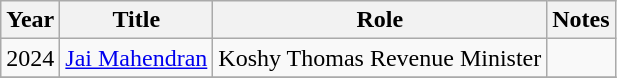<table class="wikitable sortable">
<tr>
<th>Year</th>
<th>Title</th>
<th>Role</th>
<th class="unsortable">Notes</th>
</tr>
<tr>
<td>2024</td>
<td><a href='#'>Jai Mahendran</a></td>
<td>Koshy Thomas Revenue Minister</td>
<td></td>
</tr>
<tr>
</tr>
</table>
